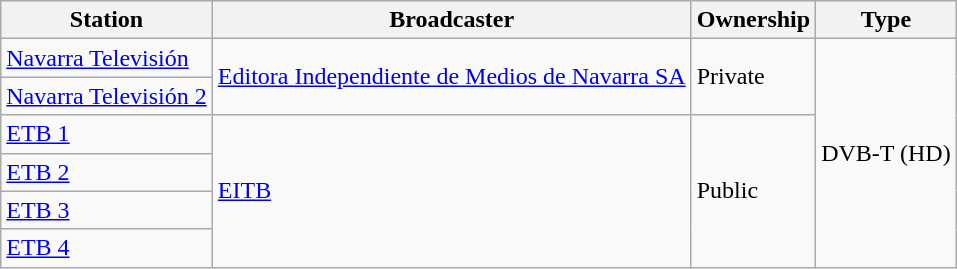<table class="wikitable">
<tr>
<th>Station</th>
<th>Broadcaster</th>
<th>Ownership</th>
<th>Type</th>
</tr>
<tr>
<td><a href='#'>Navarra Televisión</a></td>
<td rowspan="2"><a href='#'>Editora Independiente de Medios de Navarra SA</a></td>
<td rowspan="2">Private</td>
<td rowspan="6">DVB-T (HD)</td>
</tr>
<tr>
<td><a href='#'>Navarra Televisión 2</a></td>
</tr>
<tr>
<td><a href='#'>ETB 1</a></td>
<td rowspan="4"><a href='#'>EITB</a></td>
<td rowspan="4">Public</td>
</tr>
<tr>
<td><a href='#'>ETB 2</a></td>
</tr>
<tr>
<td><a href='#'>ETB 3</a></td>
</tr>
<tr>
<td><a href='#'>ETB 4</a></td>
</tr>
</table>
